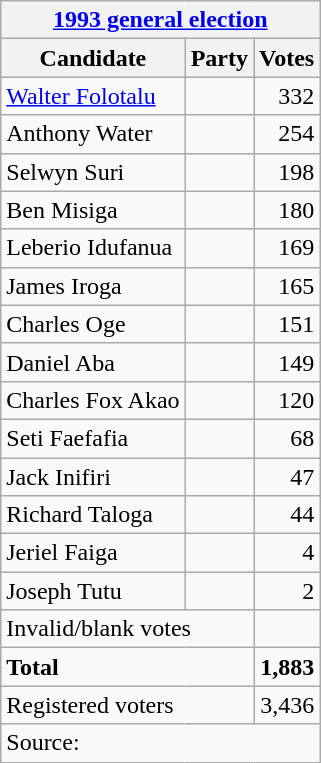<table class=wikitable style=text-align:left>
<tr>
<th colspan=3><a href='#'>1993 general election</a></th>
</tr>
<tr>
<th>Candidate</th>
<th>Party</th>
<th>Votes</th>
</tr>
<tr>
<td><a href='#'>Walter Folotalu</a></td>
<td></td>
<td align=right>332</td>
</tr>
<tr>
<td>Anthony Water</td>
<td></td>
<td align=right>254</td>
</tr>
<tr>
<td>Selwyn Suri</td>
<td></td>
<td align=right>198</td>
</tr>
<tr>
<td>Ben Misiga</td>
<td></td>
<td align=right>180</td>
</tr>
<tr>
<td>Leberio Idufanua</td>
<td></td>
<td align=right>169</td>
</tr>
<tr>
<td>James Iroga</td>
<td></td>
<td align=right>165</td>
</tr>
<tr>
<td>Charles Oge</td>
<td></td>
<td align=right>151</td>
</tr>
<tr>
<td>Daniel Aba</td>
<td></td>
<td align=right>149</td>
</tr>
<tr>
<td>Charles Fox Akao</td>
<td></td>
<td align=right>120</td>
</tr>
<tr>
<td>Seti Faefafia</td>
<td></td>
<td align=right>68</td>
</tr>
<tr>
<td>Jack Inifiri</td>
<td></td>
<td align=right>47</td>
</tr>
<tr>
<td>Richard Taloga</td>
<td></td>
<td align=right>44</td>
</tr>
<tr>
<td>Jeriel Faiga</td>
<td></td>
<td align=right>4</td>
</tr>
<tr>
<td>Joseph Tutu</td>
<td></td>
<td align=right>2</td>
</tr>
<tr>
<td colspan=2>Invalid/blank votes</td>
<td></td>
</tr>
<tr>
<td colspan=2><strong>Total</strong></td>
<td align=right><strong>1,883</strong></td>
</tr>
<tr>
<td colspan=2>Registered voters</td>
<td align=right>3,436</td>
</tr>
<tr>
<td colspan=3>Source: </td>
</tr>
</table>
